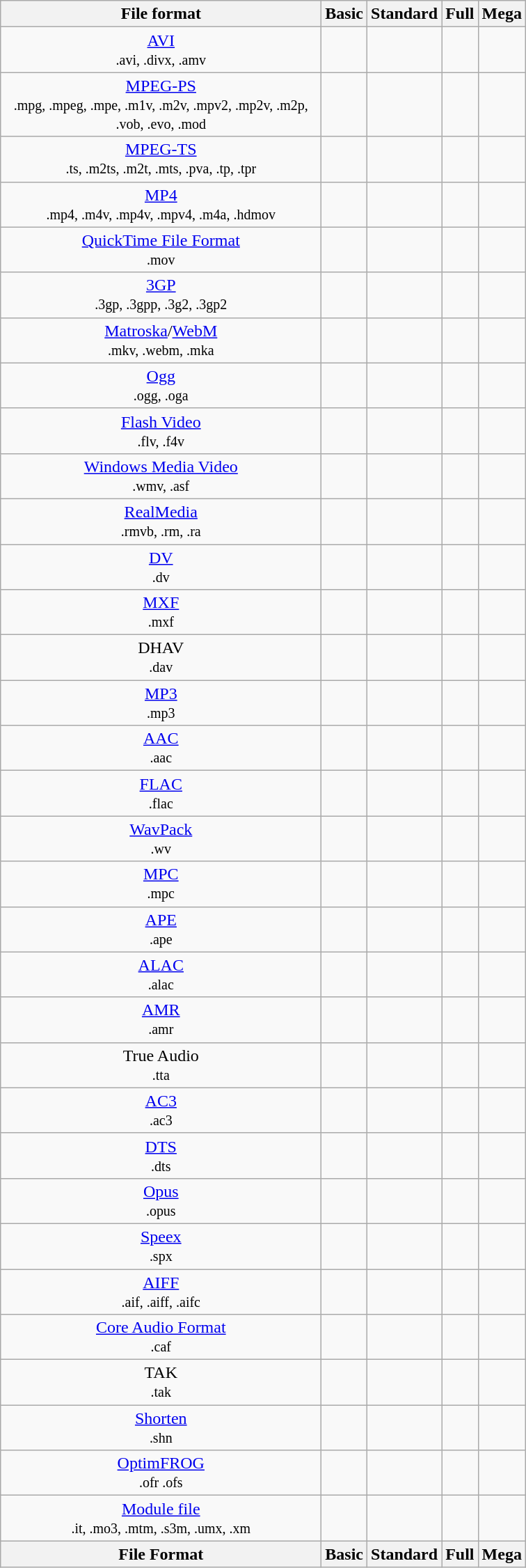<table class="sortable wikitable" style="text-align:center;" border="1">
<tr>
<th style="width:300px">File format</th>
<th>Basic</th>
<th>Standard</th>
<th>Full</th>
<th>Mega</th>
</tr>
<tr>
<td><a href='#'>AVI</a><br><small>.avi, .divx, .amv</small></td>
<td></td>
<td></td>
<td></td>
<td></td>
</tr>
<tr>
<td><a href='#'>MPEG-PS</a><br><small>.mpg, .mpeg, .mpe, .m1v, .m2v, .mpv2, .mp2v, .m2p, .vob, .evo, .mod</small></td>
<td></td>
<td></td>
<td></td>
<td></td>
</tr>
<tr>
<td><a href='#'>MPEG-TS</a><br><small>.ts, .m2ts, .m2t, .mts, .pva, .tp, .tpr</small></td>
<td></td>
<td></td>
<td></td>
<td></td>
</tr>
<tr>
<td><a href='#'>MP4</a><br><small>.mp4, .m4v, .mp4v, .mpv4, .m4a, .hdmov</small></td>
<td></td>
<td></td>
<td></td>
<td></td>
</tr>
<tr>
<td><a href='#'>QuickTime File Format</a><br><small>.mov</small></td>
<td></td>
<td></td>
<td></td>
<td></td>
</tr>
<tr>
<td><a href='#'>3GP</a><br><small>.3gp, .3gpp, .3g2, .3gp2</small></td>
<td></td>
<td></td>
<td></td>
<td></td>
</tr>
<tr>
<td><a href='#'>Matroska</a>/<a href='#'>WebM</a><br><small>.mkv, .webm, .mka</small></td>
<td></td>
<td></td>
<td></td>
<td></td>
</tr>
<tr>
<td><a href='#'>Ogg</a><br><small>.ogg, .oga</small></td>
<td></td>
<td></td>
<td></td>
<td></td>
</tr>
<tr>
<td><a href='#'>Flash Video</a><br><small>.flv, .f4v</small></td>
<td></td>
<td></td>
<td></td>
<td></td>
</tr>
<tr>
<td><a href='#'>Windows Media Video</a><br><small>.wmv, .asf</small></td>
<td></td>
<td></td>
<td></td>
<td></td>
</tr>
<tr>
<td><a href='#'>RealMedia</a><br><small>.rmvb, .rm, .ra</small></td>
<td></td>
<td></td>
<td></td>
<td></td>
</tr>
<tr>
<td><a href='#'>DV</a><br><small>.dv</small></td>
<td></td>
<td></td>
<td></td>
<td></td>
</tr>
<tr>
<td><a href='#'>MXF</a><br><small>.mxf</small></td>
<td></td>
<td></td>
<td></td>
<td></td>
</tr>
<tr>
<td>DHAV<br><small>.dav</small></td>
<td></td>
<td></td>
<td></td>
<td></td>
</tr>
<tr>
<td><a href='#'>MP3</a><br><small>.mp3</small></td>
<td></td>
<td></td>
<td></td>
<td></td>
</tr>
<tr>
<td><a href='#'>AAC</a><br><small>.aac</small></td>
<td></td>
<td></td>
<td></td>
<td></td>
</tr>
<tr>
<td><a href='#'>FLAC</a><br><small>.flac</small></td>
<td></td>
<td></td>
<td></td>
<td></td>
</tr>
<tr>
<td><a href='#'>WavPack</a><br><small>.wv</small></td>
<td></td>
<td></td>
<td></td>
<td></td>
</tr>
<tr>
<td><a href='#'>MPC</a><br><small>.mpc</small></td>
<td></td>
<td></td>
<td></td>
<td></td>
</tr>
<tr>
<td><a href='#'>APE</a><br><small>.ape</small></td>
<td></td>
<td></td>
<td></td>
<td></td>
</tr>
<tr>
<td><a href='#'>ALAC</a><br><small>.alac</small></td>
<td></td>
<td></td>
<td></td>
<td></td>
</tr>
<tr>
<td><a href='#'>AMR</a><br><small>.amr</small></td>
<td></td>
<td></td>
<td></td>
<td></td>
</tr>
<tr>
<td>True Audio<br><small>.tta</small></td>
<td></td>
<td></td>
<td></td>
<td></td>
</tr>
<tr>
<td><a href='#'>AC3</a><br><small>.ac3</small></td>
<td></td>
<td></td>
<td></td>
<td></td>
</tr>
<tr>
<td><a href='#'>DTS</a><br><small>.dts</small></td>
<td></td>
<td></td>
<td></td>
<td></td>
</tr>
<tr>
<td><a href='#'>Opus</a><br><small>.opus</small></td>
<td></td>
<td></td>
<td></td>
<td></td>
</tr>
<tr>
<td><a href='#'>Speex</a><br><small>.spx</small></td>
<td></td>
<td></td>
<td></td>
<td></td>
</tr>
<tr>
<td><a href='#'>AIFF</a><br><small>.aif, .aiff, .aifc</small></td>
<td></td>
<td></td>
<td></td>
<td></td>
</tr>
<tr>
<td><a href='#'>Core Audio Format</a><br><small>.caf</small></td>
<td></td>
<td></td>
<td></td>
<td></td>
</tr>
<tr>
<td>TAK<br><small>.tak</small></td>
<td></td>
<td></td>
<td></td>
<td></td>
</tr>
<tr>
<td><a href='#'>Shorten</a><br><small>.shn</small></td>
<td></td>
<td></td>
<td></td>
<td></td>
</tr>
<tr>
<td><a href='#'>OptimFROG</a><br><small>.ofr .ofs</small></td>
<td></td>
<td></td>
<td></td>
<td></td>
</tr>
<tr>
<td><a href='#'>Module file</a><br><small>.it, .mo3, .mtm, .s3m, .umx, .xm</small></td>
<td></td>
<td></td>
<td></td>
<td></td>
</tr>
<tr class="sortbottom">
<th>File Format</th>
<th>Basic</th>
<th>Standard</th>
<th>Full</th>
<th>Mega</th>
</tr>
</table>
